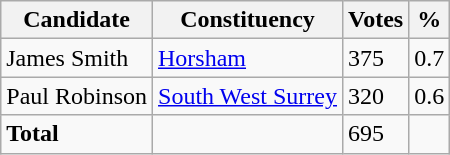<table class="wikitable sortable" style="clear:both;">
<tr>
<th class="unsortable">Candidate</th>
<th class="unsortable">Constituency</th>
<th>Votes</th>
<th>%</th>
</tr>
<tr>
<td>James Smith</td>
<td><a href='#'>Horsham</a></td>
<td>375</td>
<td>0.7</td>
</tr>
<tr>
<td>Paul Robinson</td>
<td><a href='#'>South West Surrey</a></td>
<td>320</td>
<td>0.6</td>
</tr>
<tr>
<td><strong>Total</strong></td>
<td></td>
<td>695</td>
<td></td>
</tr>
</table>
